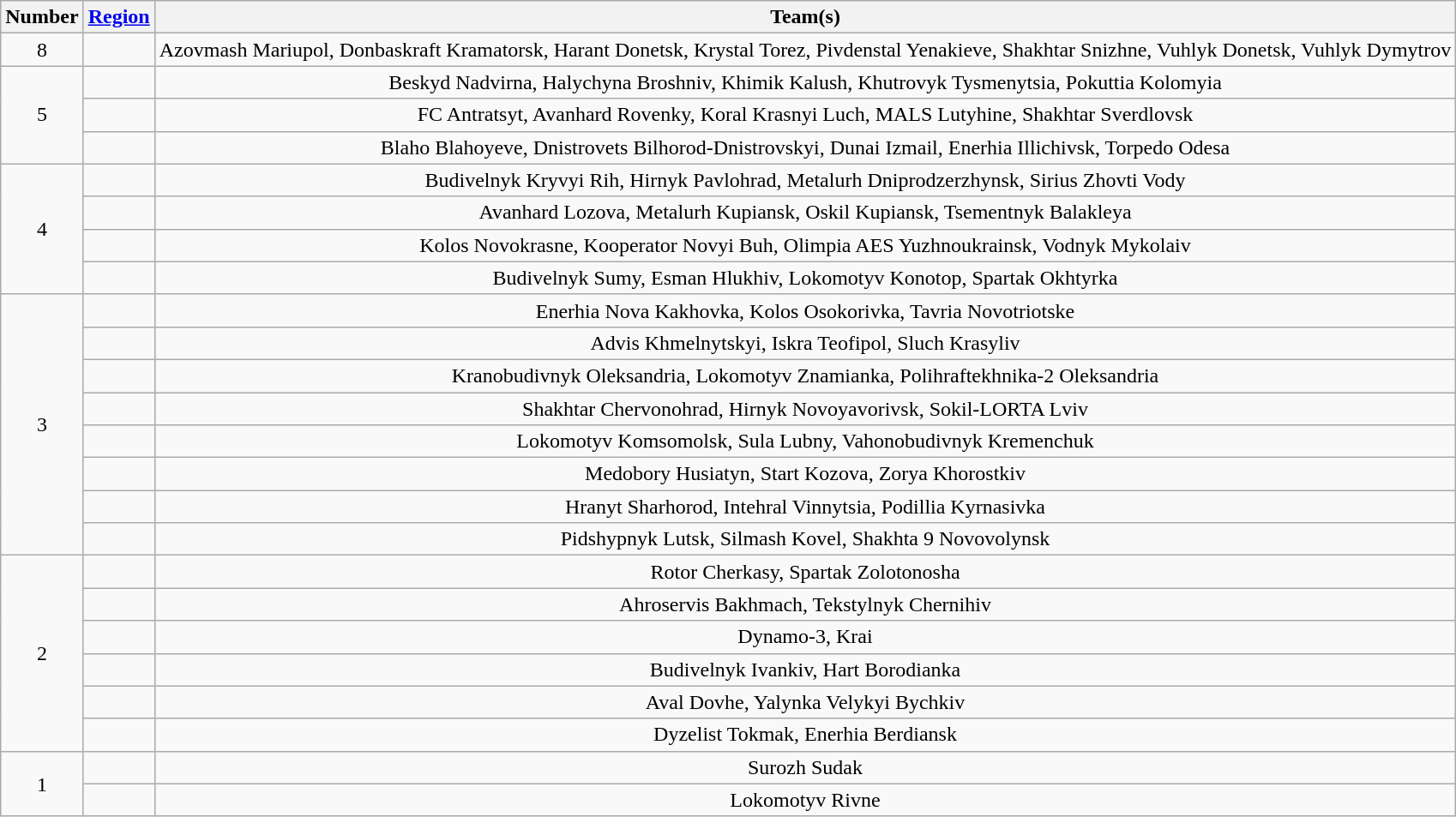<table class="wikitable" style="text-align:center">
<tr>
<th>Number</th>
<th><a href='#'>Region</a></th>
<th>Team(s)</th>
</tr>
<tr>
<td rowspan="1">8</td>
<td align="left"></td>
<td>Azovmash Mariupol, Donbaskraft Kramatorsk, Harant Donetsk, Krystal Torez, Pivdenstal Yenakieve, Shakhtar Snizhne, Vuhlyk Donetsk, Vuhlyk Dymytrov</td>
</tr>
<tr>
<td rowspan="3">5</td>
<td align="left"></td>
<td>Beskyd Nadvirna, Halychyna Broshniv, Khimik Kalush, Khutrovyk Tysmenytsia, Pokuttia Kolomyia</td>
</tr>
<tr>
<td align="left"></td>
<td>FC Antratsyt, Avanhard Rovenky, Koral Krasnyi Luch, MALS Lutyhine, Shakhtar Sverdlovsk</td>
</tr>
<tr>
<td align="left"></td>
<td>Blaho Blahoyeve, Dnistrovets Bilhorod-Dnistrovskyi, Dunai Izmail, Enerhia Illichivsk, Torpedo Odesa</td>
</tr>
<tr>
<td rowspan="4">4</td>
<td align="left"></td>
<td>Budivelnyk Kryvyi Rih, Hirnyk Pavlohrad, Metalurh Dniprodzerzhynsk, Sirius Zhovti Vody</td>
</tr>
<tr>
<td align="left"></td>
<td>Avanhard Lozova, Metalurh Kupiansk, Oskil Kupiansk, Tsementnyk Balakleya</td>
</tr>
<tr>
<td align="left"></td>
<td>Kolos Novokrasne, Kooperator Novyi Buh, Olimpia AES Yuzhnoukrainsk, Vodnyk Mykolaiv</td>
</tr>
<tr>
<td align="left"></td>
<td>Budivelnyk Sumy, Esman Hlukhiv, Lokomotyv Konotop, Spartak Okhtyrka</td>
</tr>
<tr>
<td rowspan="8">3</td>
<td align="left"></td>
<td>Enerhia Nova Kakhovka, Kolos Osokorivka, Tavria Novotriotske</td>
</tr>
<tr>
<td align="left"></td>
<td>Advis Khmelnytskyi, Iskra Teofipol, Sluch Krasyliv</td>
</tr>
<tr>
<td align="left"></td>
<td>Kranobudivnyk Oleksandria, Lokomotyv Znamianka, Polihraftekhnika-2 Oleksandria</td>
</tr>
<tr>
<td align="left"></td>
<td>Shakhtar Chervonohrad, Hirnyk Novoyavorivsk, Sokil-LORTA Lviv</td>
</tr>
<tr>
<td align="left"></td>
<td>Lokomotyv Komsomolsk, Sula Lubny, Vahonobudivnyk Kremenchuk</td>
</tr>
<tr>
<td align="left"></td>
<td>Medobory Husiatyn, Start Kozova, Zorya Khorostkiv</td>
</tr>
<tr>
<td align="left"></td>
<td>Hranyt Sharhorod, Intehral Vinnytsia, Podillia Kyrnasivka</td>
</tr>
<tr>
<td align="left"></td>
<td>Pidshypnyk Lutsk, Silmash Kovel, Shakhta 9 Novovolynsk</td>
</tr>
<tr>
<td rowspan="6">2</td>
<td align="left"></td>
<td>Rotor Cherkasy, Spartak Zolotonosha</td>
</tr>
<tr>
<td align="left"></td>
<td>Ahroservis Bakhmach, Tekstylnyk Chernihiv</td>
</tr>
<tr>
<td align="left"></td>
<td>Dynamo-3, Krai</td>
</tr>
<tr>
<td align="left"></td>
<td>Budivelnyk Ivankiv, Hart Borodianka</td>
</tr>
<tr>
<td align="left"></td>
<td>Aval Dovhe, Yalynka Velykyi Bychkiv</td>
</tr>
<tr>
<td align="left"></td>
<td>Dyzelist Tokmak, Enerhia Berdiansk</td>
</tr>
<tr>
<td rowspan="26">1</td>
<td align="left"></td>
<td>Surozh Sudak</td>
</tr>
<tr>
<td align="left"></td>
<td>Lokomotyv Rivne</td>
</tr>
</table>
